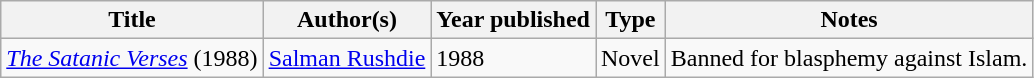<table class="wikitable sortable">
<tr>
<th>Title</th>
<th>Author(s)</th>
<th>Year published</th>
<th>Type</th>
<th class="unsortable">Notes</th>
</tr>
<tr>
<td><em><a href='#'>The Satanic Verses</a></em> (1988)</td>
<td><a href='#'>Salman Rushdie</a></td>
<td>1988</td>
<td>Novel</td>
<td>Banned for blasphemy against Islam.</td>
</tr>
</table>
